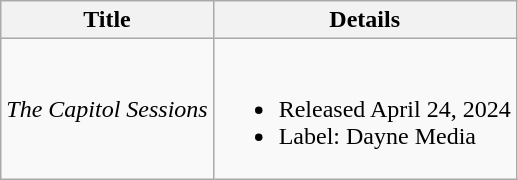<table class="wikitable plainrowheaders">
<tr>
<th>Title</th>
<th>Details</th>
</tr>
<tr>
<td><em>The Capitol Sessions</em></td>
<td><br><ul><li>Released April 24, 2024</li><li>Label: Dayne Media</li></ul></td>
</tr>
</table>
